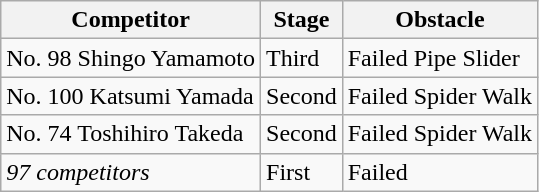<table class="wikitable">
<tr>
<th>Competitor</th>
<th>Stage</th>
<th>Obstacle</th>
</tr>
<tr>
<td>No. 98 Shingo Yamamoto</td>
<td>Third</td>
<td>Failed Pipe Slider</td>
</tr>
<tr>
<td>No. 100 Katsumi Yamada</td>
<td>Second</td>
<td>Failed Spider Walk</td>
</tr>
<tr>
<td>No. 74 Toshihiro Takeda</td>
<td>Second</td>
<td>Failed Spider Walk</td>
</tr>
<tr>
<td><em>97 competitors</em></td>
<td>First</td>
<td>Failed</td>
</tr>
</table>
